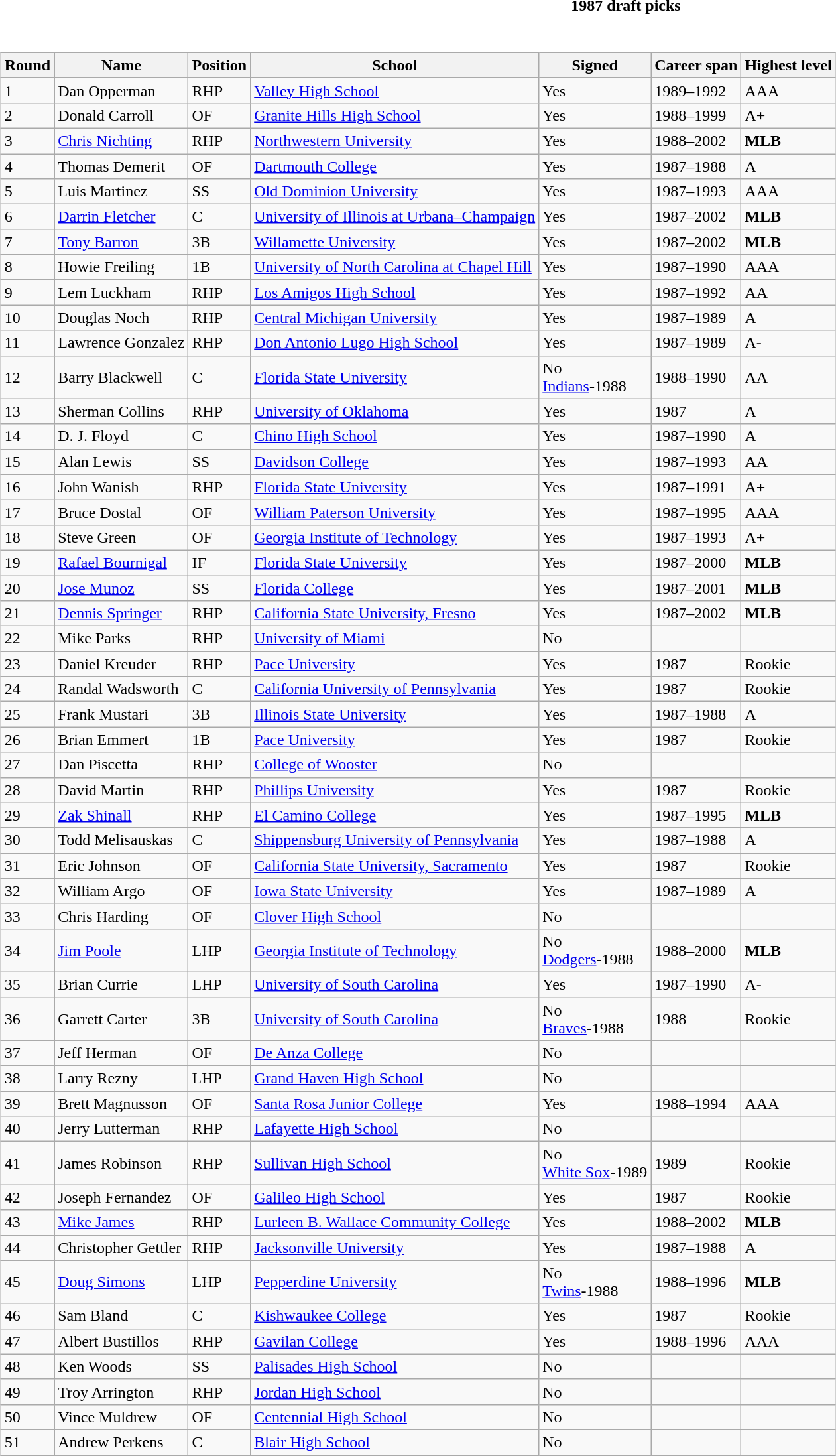<table class="toccolours collapsible collapsed" style="width:100%; background:inherit">
<tr>
<th>1987 draft picks</th>
</tr>
<tr>
<td><br><table class="wikitable">
<tr>
<th>Round</th>
<th>Name</th>
<th>Position</th>
<th>School</th>
<th>Signed</th>
<th>Career span</th>
<th>Highest level</th>
</tr>
<tr>
<td>1</td>
<td>Dan Opperman</td>
<td>RHP</td>
<td><a href='#'>Valley High School</a></td>
<td>Yes</td>
<td>1989–1992</td>
<td>AAA</td>
</tr>
<tr>
<td>2</td>
<td>Donald Carroll</td>
<td>OF</td>
<td><a href='#'>Granite Hills High School</a></td>
<td>Yes</td>
<td>1988–1999</td>
<td>A+</td>
</tr>
<tr>
<td>3</td>
<td><a href='#'>Chris Nichting</a></td>
<td>RHP</td>
<td><a href='#'>Northwestern University</a></td>
<td>Yes</td>
<td>1988–2002</td>
<td><strong>MLB</strong></td>
</tr>
<tr>
<td>4</td>
<td>Thomas Demerit</td>
<td>OF</td>
<td><a href='#'>Dartmouth College</a></td>
<td>Yes</td>
<td>1987–1988</td>
<td>A</td>
</tr>
<tr>
<td>5</td>
<td>Luis Martinez</td>
<td>SS</td>
<td><a href='#'>Old Dominion University</a></td>
<td>Yes</td>
<td>1987–1993</td>
<td>AAA</td>
</tr>
<tr>
<td>6</td>
<td><a href='#'>Darrin Fletcher</a></td>
<td>C</td>
<td><a href='#'>University of Illinois at Urbana–Champaign</a></td>
<td>Yes</td>
<td>1987–2002</td>
<td><strong>MLB</strong></td>
</tr>
<tr>
<td>7</td>
<td><a href='#'>Tony Barron</a></td>
<td>3B</td>
<td><a href='#'>Willamette University</a></td>
<td>Yes</td>
<td>1987–2002</td>
<td><strong>MLB</strong></td>
</tr>
<tr>
<td>8</td>
<td>Howie Freiling</td>
<td>1B</td>
<td><a href='#'>University of North Carolina at Chapel Hill</a></td>
<td>Yes</td>
<td>1987–1990</td>
<td>AAA</td>
</tr>
<tr>
<td>9</td>
<td>Lem Luckham</td>
<td>RHP</td>
<td><a href='#'>Los Amigos High School</a></td>
<td>Yes</td>
<td>1987–1992</td>
<td>AA</td>
</tr>
<tr>
<td>10</td>
<td>Douglas Noch</td>
<td>RHP</td>
<td><a href='#'>Central Michigan University</a></td>
<td>Yes</td>
<td>1987–1989</td>
<td>A</td>
</tr>
<tr>
<td>11</td>
<td>Lawrence Gonzalez</td>
<td>RHP</td>
<td><a href='#'>Don Antonio Lugo High School</a></td>
<td>Yes</td>
<td>1987–1989</td>
<td>A-</td>
</tr>
<tr>
<td>12</td>
<td>Barry Blackwell</td>
<td>C</td>
<td><a href='#'>Florida State University</a></td>
<td>No<br><a href='#'>Indians</a>-1988</td>
<td>1988–1990</td>
<td>AA</td>
</tr>
<tr>
<td>13</td>
<td>Sherman Collins</td>
<td>RHP</td>
<td><a href='#'>University of Oklahoma</a></td>
<td>Yes</td>
<td>1987</td>
<td>A</td>
</tr>
<tr>
<td>14</td>
<td>D. J. Floyd</td>
<td>C</td>
<td><a href='#'>Chino High School</a></td>
<td>Yes</td>
<td>1987–1990</td>
<td>A</td>
</tr>
<tr>
<td>15</td>
<td>Alan Lewis</td>
<td>SS</td>
<td><a href='#'>Davidson College</a></td>
<td>Yes</td>
<td>1987–1993</td>
<td>AA</td>
</tr>
<tr>
<td>16</td>
<td>John Wanish</td>
<td>RHP</td>
<td><a href='#'>Florida State University</a></td>
<td>Yes</td>
<td>1987–1991</td>
<td>A+</td>
</tr>
<tr>
<td>17</td>
<td>Bruce Dostal</td>
<td>OF</td>
<td><a href='#'>William Paterson University</a></td>
<td>Yes</td>
<td>1987–1995</td>
<td>AAA</td>
</tr>
<tr>
<td>18</td>
<td>Steve Green</td>
<td>OF</td>
<td><a href='#'>Georgia Institute of Technology</a></td>
<td>Yes</td>
<td>1987–1993</td>
<td>A+</td>
</tr>
<tr>
<td>19</td>
<td><a href='#'>Rafael Bournigal</a></td>
<td>IF</td>
<td><a href='#'>Florida State University</a></td>
<td>Yes</td>
<td>1987–2000</td>
<td><strong>MLB</strong></td>
</tr>
<tr>
<td>20</td>
<td><a href='#'>Jose Munoz</a></td>
<td>SS</td>
<td><a href='#'>Florida College</a></td>
<td>Yes</td>
<td>1987–2001</td>
<td><strong>MLB</strong></td>
</tr>
<tr>
<td>21</td>
<td><a href='#'>Dennis Springer</a></td>
<td>RHP</td>
<td><a href='#'>California State University, Fresno</a></td>
<td>Yes</td>
<td>1987–2002</td>
<td><strong>MLB</strong></td>
</tr>
<tr>
<td>22</td>
<td>Mike Parks</td>
<td>RHP</td>
<td><a href='#'>University of Miami</a></td>
<td>No</td>
<td></td>
<td></td>
</tr>
<tr>
<td>23</td>
<td>Daniel Kreuder</td>
<td>RHP</td>
<td><a href='#'>Pace University</a></td>
<td>Yes</td>
<td>1987</td>
<td>Rookie</td>
</tr>
<tr>
<td>24</td>
<td>Randal Wadsworth</td>
<td>C</td>
<td><a href='#'>California University of Pennsylvania</a></td>
<td>Yes</td>
<td>1987</td>
<td>Rookie</td>
</tr>
<tr>
<td>25</td>
<td>Frank Mustari</td>
<td>3B</td>
<td><a href='#'>Illinois State University</a></td>
<td>Yes</td>
<td>1987–1988</td>
<td>A</td>
</tr>
<tr>
<td>26</td>
<td>Brian Emmert</td>
<td>1B</td>
<td><a href='#'>Pace University</a></td>
<td>Yes</td>
<td>1987</td>
<td>Rookie</td>
</tr>
<tr>
<td>27</td>
<td>Dan Piscetta</td>
<td>RHP</td>
<td><a href='#'>College of Wooster</a></td>
<td>No</td>
<td></td>
<td></td>
</tr>
<tr>
<td>28</td>
<td>David Martin</td>
<td>RHP</td>
<td><a href='#'>Phillips University</a></td>
<td>Yes</td>
<td>1987</td>
<td>Rookie</td>
</tr>
<tr>
<td>29</td>
<td><a href='#'>Zak Shinall</a></td>
<td>RHP</td>
<td><a href='#'>El Camino College</a></td>
<td>Yes</td>
<td>1987–1995</td>
<td><strong>MLB</strong></td>
</tr>
<tr>
<td>30</td>
<td>Todd Melisauskas</td>
<td>C</td>
<td><a href='#'>Shippensburg University of Pennsylvania</a></td>
<td>Yes</td>
<td>1987–1988</td>
<td>A</td>
</tr>
<tr>
<td>31</td>
<td>Eric Johnson</td>
<td>OF</td>
<td><a href='#'>California State University, Sacramento</a></td>
<td>Yes</td>
<td>1987</td>
<td>Rookie</td>
</tr>
<tr>
<td>32</td>
<td>William Argo</td>
<td>OF</td>
<td><a href='#'>Iowa State University</a></td>
<td>Yes</td>
<td>1987–1989</td>
<td>A</td>
</tr>
<tr>
<td>33</td>
<td>Chris Harding</td>
<td>OF</td>
<td><a href='#'>Clover High School</a></td>
<td>No</td>
<td></td>
<td></td>
</tr>
<tr>
<td>34</td>
<td><a href='#'>Jim Poole</a></td>
<td>LHP</td>
<td><a href='#'>Georgia Institute of Technology</a></td>
<td>No<br><a href='#'>Dodgers</a>-1988</td>
<td>1988–2000</td>
<td><strong>MLB</strong></td>
</tr>
<tr>
<td>35</td>
<td>Brian Currie</td>
<td>LHP</td>
<td><a href='#'>University of South Carolina</a></td>
<td>Yes</td>
<td>1987–1990</td>
<td>A-</td>
</tr>
<tr>
<td>36</td>
<td>Garrett Carter</td>
<td>3B</td>
<td><a href='#'>University of South Carolina</a></td>
<td>No<br><a href='#'>Braves</a>-1988</td>
<td>1988</td>
<td>Rookie</td>
</tr>
<tr>
<td>37</td>
<td>Jeff Herman</td>
<td>OF</td>
<td><a href='#'>De Anza College</a></td>
<td>No</td>
<td></td>
<td></td>
</tr>
<tr>
<td>38</td>
<td>Larry Rezny</td>
<td>LHP</td>
<td><a href='#'>Grand Haven High School</a></td>
<td>No</td>
<td></td>
<td></td>
</tr>
<tr>
<td>39</td>
<td>Brett Magnusson</td>
<td>OF</td>
<td><a href='#'>Santa Rosa Junior College</a></td>
<td>Yes</td>
<td>1988–1994</td>
<td>AAA</td>
</tr>
<tr>
<td>40</td>
<td>Jerry Lutterman</td>
<td>RHP</td>
<td><a href='#'>Lafayette High School</a></td>
<td>No</td>
<td></td>
<td></td>
</tr>
<tr>
<td>41</td>
<td>James Robinson</td>
<td>RHP</td>
<td><a href='#'>Sullivan High School</a></td>
<td>No<br><a href='#'>White Sox</a>-1989</td>
<td>1989</td>
<td>Rookie</td>
</tr>
<tr>
<td>42</td>
<td>Joseph Fernandez</td>
<td>OF</td>
<td><a href='#'>Galileo High School</a></td>
<td>Yes</td>
<td>1987</td>
<td>Rookie</td>
</tr>
<tr>
<td>43</td>
<td><a href='#'>Mike James</a></td>
<td>RHP</td>
<td><a href='#'>Lurleen B. Wallace Community College</a></td>
<td>Yes</td>
<td>1988–2002</td>
<td><strong>MLB</strong></td>
</tr>
<tr>
<td>44</td>
<td>Christopher Gettler</td>
<td>RHP</td>
<td><a href='#'>Jacksonville University</a></td>
<td>Yes</td>
<td>1987–1988</td>
<td>A</td>
</tr>
<tr>
<td>45</td>
<td><a href='#'>Doug Simons</a></td>
<td>LHP</td>
<td><a href='#'>Pepperdine University</a></td>
<td>No<br><a href='#'>Twins</a>-1988</td>
<td>1988–1996</td>
<td><strong>MLB</strong></td>
</tr>
<tr>
<td>46</td>
<td>Sam Bland</td>
<td>C</td>
<td><a href='#'>Kishwaukee College</a></td>
<td>Yes</td>
<td>1987</td>
<td>Rookie</td>
</tr>
<tr>
<td>47</td>
<td>Albert Bustillos</td>
<td>RHP</td>
<td><a href='#'>Gavilan College</a></td>
<td>Yes</td>
<td>1988–1996</td>
<td>AAA</td>
</tr>
<tr>
<td>48</td>
<td>Ken Woods</td>
<td>SS</td>
<td><a href='#'>Palisades High School</a></td>
<td>No</td>
<td></td>
<td></td>
</tr>
<tr>
<td>49</td>
<td>Troy Arrington</td>
<td>RHP</td>
<td><a href='#'>Jordan High School</a></td>
<td>No</td>
<td></td>
<td></td>
</tr>
<tr>
<td>50</td>
<td>Vince Muldrew</td>
<td>OF</td>
<td><a href='#'>Centennial High School</a></td>
<td>No</td>
<td></td>
<td></td>
</tr>
<tr>
<td>51</td>
<td>Andrew Perkens</td>
<td>C</td>
<td><a href='#'>Blair High School</a></td>
<td>No</td>
<td></td>
<td></td>
</tr>
</table>
</td>
</tr>
</table>
